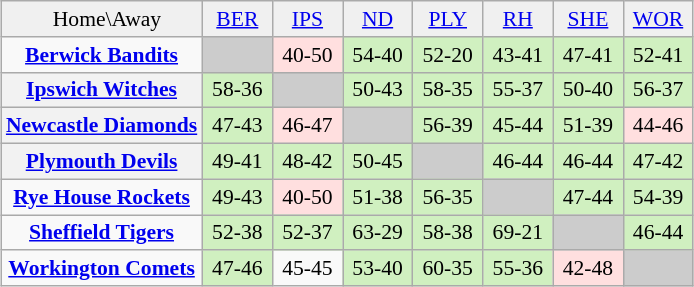<table align="center" cellspacing="0" cellpadding="3" style="background-color: #f9f9f9; margin: 1em auto 1em auto; font-size: 90%; text-align: center" class="wikitable">
<tr style="background:#F0F0F0;">
<td align="centre">  Home\Away</td>
<td width=40px><a href='#'>BER</a></td>
<td width=40px><a href='#'>IPS</a></td>
<td width=40px><a href='#'>ND</a></td>
<td width=40px><a href='#'>PLY</a></td>
<td width=40px><a href='#'>RH</a></td>
<td width=40px><a href='#'>SHE</a></td>
<td width=40px><a href='#'>WOR</a></td>
</tr>
<tr>
<td><strong><a href='#'>Berwick Bandits</a></strong></td>
<td style="background:#CCCCCC"></td>
<td style="background:#FFDFDF">40-50</td>
<td style="background:#D0F0C0">54-40</td>
<td style="background:#D0F0C0">52-20</td>
<td style="background:#D0F0C0">43-41</td>
<td style="background:#D0F0C0">47-41</td>
<td style="background:#D0F0C0">52-41</td>
</tr>
<tr>
<th><a href='#'>Ipswich Witches</a></th>
<td style="background:#D0F0C0">58-36</td>
<td style="background:#CCCCCC"></td>
<td style="background:#D0F0C0">50-43</td>
<td style="background:#D0F0C0">58-35</td>
<td style="background:#D0F0C0">55-37</td>
<td style="background:#D0F0C0">50-40</td>
<td style="background:#D0F0C0">56-37</td>
</tr>
<tr>
<th><a href='#'>Newcastle Diamonds</a></th>
<td style="background:#D0F0C0">47-43</td>
<td style="background:#FFDFDF">46-47</td>
<td style="background:#CCCCCC"></td>
<td style="background:#D0F0C0">56-39</td>
<td style="background:#D0F0C0">45-44</td>
<td style="background:#D0F0C0">51-39</td>
<td style="background:#FFDFDF">44-46</td>
</tr>
<tr>
<th><a href='#'>Plymouth Devils</a></th>
<td style="background:#D0F0C0">49-41</td>
<td style="background:#D0F0C0">48-42</td>
<td style="background:#D0F0C0">50-45</td>
<td style="background:#CCCCCC"></td>
<td style="background:#D0F0C0">46-44</td>
<td style="background:#D0F0C0">46-44</td>
<td style="background:#D0F0C0">47-42</td>
</tr>
<tr>
<td><strong><a href='#'>Rye House Rockets</a></strong></td>
<td style="background:#D0F0C0">49-43</td>
<td style="background:#FFDFDF">40-50</td>
<td style="background:#D0F0C0">51-38</td>
<td style="background:#D0F0C0">56-35</td>
<td style="background:#CCCCCC"></td>
<td style="background:#D0F0C0">47-44</td>
<td style="background:#D0F0C0">54-39</td>
</tr>
<tr>
<td><strong><a href='#'>Sheffield Tigers</a></strong></td>
<td style="background:#D0F0C0">52-38</td>
<td style="background:#D0F0C0">52-37</td>
<td style="background:#D0F0C0">63-29</td>
<td style="background:#D0F0C0">58-38</td>
<td style="background:#D0F0C0">69-21</td>
<td style="background:#CCCCCC"></td>
<td style="background:#D0F0C0">46-44</td>
</tr>
<tr>
<td><strong><a href='#'>Workington Comets</a></strong></td>
<td style="background:#D0F0C0">47-46</td>
<td>45-45</td>
<td style="background:#D0F0C0">53-40</td>
<td style="background:#D0F0C0">60-35</td>
<td style="background:#D0F0C0">55-36</td>
<td style="background:#FFDFDF">42-48</td>
<td style="background:#CCCCCC"></td>
</tr>
</table>
